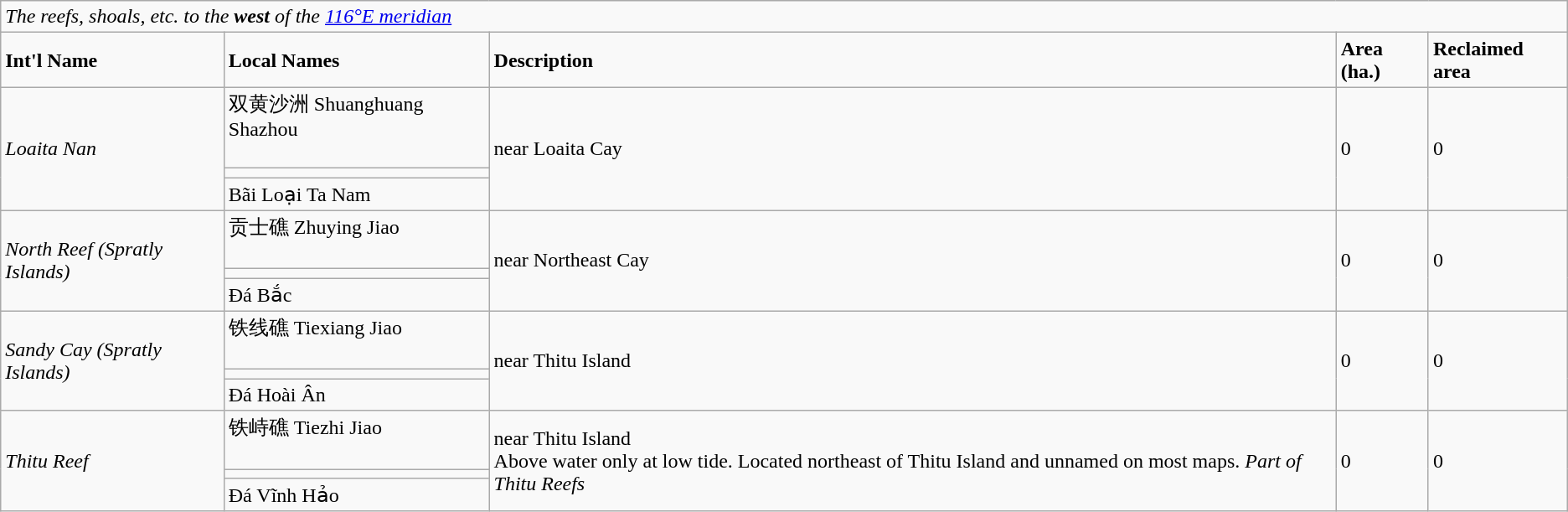<table class="wikitable">
<tr>
<td colspan="5"><em>The reefs, shoals, etc. to the <strong>west</strong> of the <a href='#'>116°E meridian</a></em></td>
</tr>
<tr>
<td><strong>Int'l Name</strong></td>
<td><strong>Local Names</strong></td>
<td><strong>Description</strong></td>
<td><strong>Area (ha.)</strong></td>
<td><strong>Reclaimed area</strong></td>
</tr>
<tr>
<td rowspan="3"><em>Loaita Nan</em></td>
<td> 双黄沙洲 Shuanghuang Shazhou<br><br></td>
<td rowspan="3">near  Loaita Cay</td>
<td rowspan="3">0</td>
<td rowspan="3">0</td>
</tr>
<tr>
<td></td>
</tr>
<tr>
<td> Bãi Loại Ta Nam</td>
</tr>
<tr>
<td rowspan="3"><em>North Reef (Spratly Islands)</em></td>
<td> 贡士礁 Zhuying Jiao<br><br></td>
<td rowspan="3">near  Northeast Cay</td>
<td rowspan="3">0</td>
<td rowspan="3">0</td>
</tr>
<tr>
<td></td>
</tr>
<tr>
<td> Đá Bắc</td>
</tr>
<tr>
<td rowspan="3"><em>Sandy Cay (Spratly Islands)</em></td>
<td> 铁线礁 Tiexiang Jiao<br><br></td>
<td rowspan="3">near  Thitu Island</td>
<td rowspan="3">0</td>
<td rowspan="3">0</td>
</tr>
<tr>
<td></td>
</tr>
<tr>
<td> Đá Hoài Ân</td>
</tr>
<tr>
<td rowspan="3"><em>Thitu Reef</em></td>
<td> 铁峙礁 Tiezhi Jiao<br><br></td>
<td rowspan="3">near  Thitu Island<br> Above water only at low tide. Located northeast of Thitu Island and unnamed on most maps. <em>Part of Thitu Reefs</em></td>
<td rowspan="3">0</td>
<td rowspan="3">0</td>
</tr>
<tr>
<td></td>
</tr>
<tr>
<td> Đá Vĩnh Hảo</td>
</tr>
</table>
